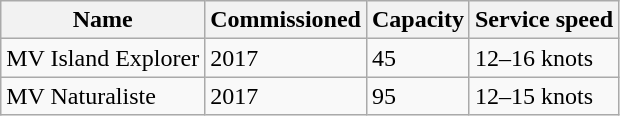<table class="wikitable sortable">
<tr>
<th>Name</th>
<th>Commissioned</th>
<th>Capacity</th>
<th>Service speed</th>
</tr>
<tr>
<td>MV Island Explorer</td>
<td>2017</td>
<td>45</td>
<td>12–16 knots</td>
</tr>
<tr>
<td>MV Naturaliste</td>
<td>2017</td>
<td>95</td>
<td>12–15 knots</td>
</tr>
</table>
